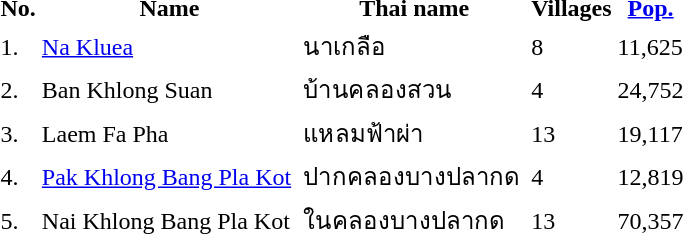<table>
<tr>
<th>No.</th>
<th>Name</th>
<th>Thai name</th>
<th>Villages</th>
<th><a href='#'>Pop.</a></th>
</tr>
<tr>
<td>1.</td>
<td><a href='#'>Na Kluea</a></td>
<td>นาเกลือ</td>
<td>8</td>
<td>11,625</td>
<td></td>
</tr>
<tr>
<td>2.</td>
<td>Ban Khlong Suan</td>
<td>บ้านคลองสวน</td>
<td>4</td>
<td>24,752</td>
<td></td>
</tr>
<tr>
<td>3.</td>
<td>Laem Fa Pha</td>
<td>แหลมฟ้าผ่า</td>
<td>13</td>
<td>19,117</td>
<td></td>
</tr>
<tr>
<td>4.</td>
<td><a href='#'>Pak Khlong Bang Pla Kot</a> </td>
<td>ปากคลองบางปลากด </td>
<td>4</td>
<td>12,819</td>
<td></td>
</tr>
<tr>
<td>5.</td>
<td>Nai Khlong Bang Pla Kot</td>
<td>ในคลองบางปลากด</td>
<td>13</td>
<td>70,357</td>
<td></td>
</tr>
</table>
